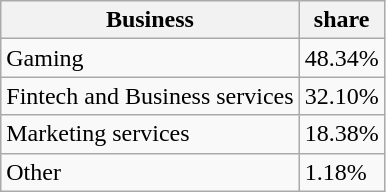<table class="wikitable floatright">
<tr>
<th>Business</th>
<th>share</th>
</tr>
<tr>
<td>Gaming</td>
<td>48.34%</td>
</tr>
<tr>
<td>Fintech and Business services</td>
<td>32.10%</td>
</tr>
<tr>
<td>Marketing services</td>
<td>18.38%</td>
</tr>
<tr>
<td>Other</td>
<td>1.18%</td>
</tr>
</table>
